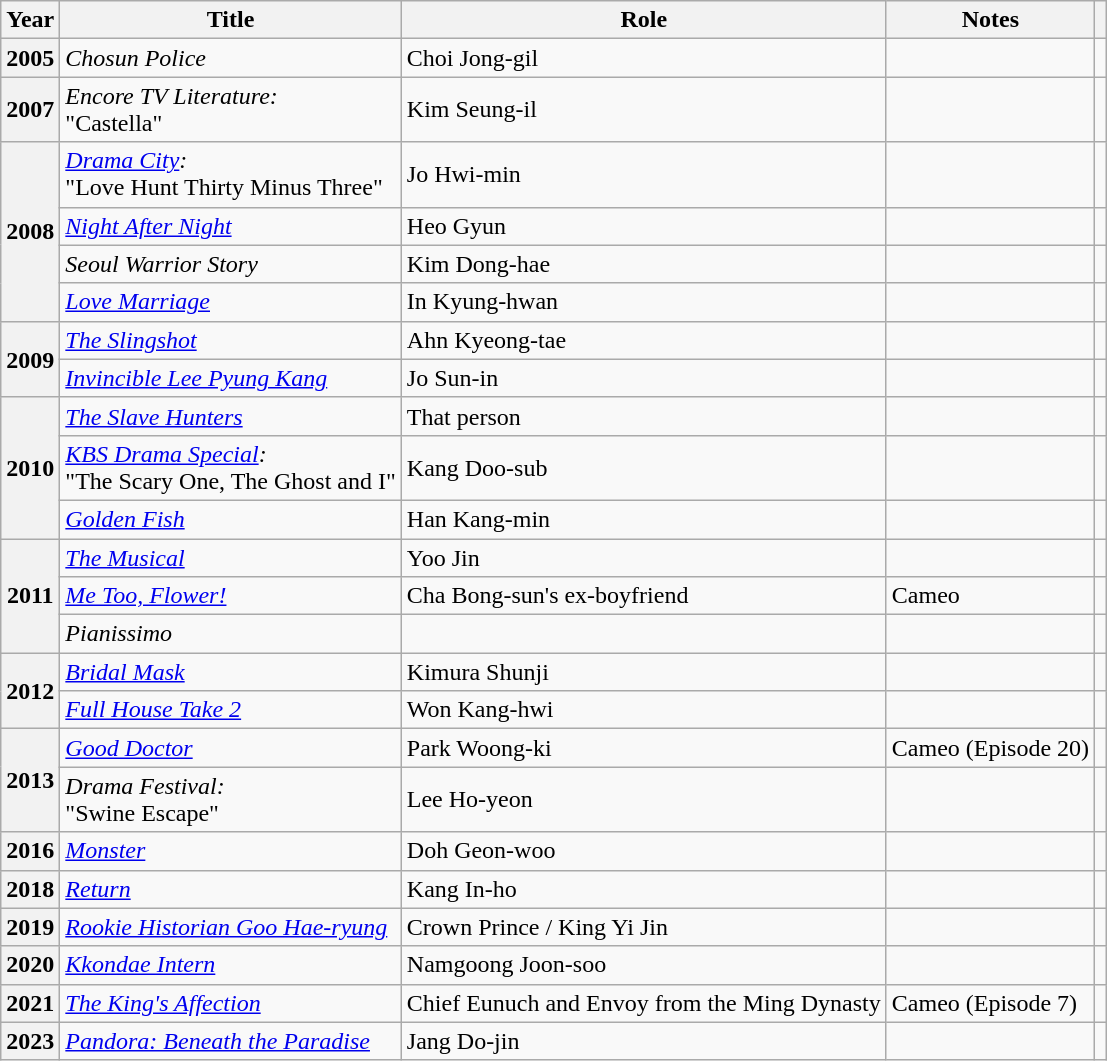<table class="wikitable sortable plainrowheaders">
<tr>
<th scope="col">Year</th>
<th scope="col">Title</th>
<th scope="col">Role</th>
<th scope="col">Notes</th>
<th scope="col" class="unsortable"></th>
</tr>
<tr>
<th scope="row">2005</th>
<td><em>Chosun Police</em></td>
<td>Choi Jong-gil</td>
<td></td>
<td></td>
</tr>
<tr>
<th scope="row">2007</th>
<td><em>Encore TV Literature:</em><br> "Castella"</td>
<td>Kim Seung-il</td>
<td></td>
<td></td>
</tr>
<tr>
<th scope="row" rowspan="4">2008</th>
<td><em><a href='#'>Drama City</a>:</em><br> "Love Hunt Thirty Minus Three"</td>
<td>Jo Hwi-min</td>
<td></td>
<td></td>
</tr>
<tr>
<td><em><a href='#'>Night After Night</a></em></td>
<td>Heo Gyun</td>
<td></td>
<td></td>
</tr>
<tr>
<td><em>Seoul Warrior Story</em></td>
<td>Kim Dong-hae</td>
<td></td>
<td></td>
</tr>
<tr>
<td><em><a href='#'>Love Marriage</a></em></td>
<td>In Kyung-hwan</td>
<td></td>
<td></td>
</tr>
<tr>
<th scope="row" rowspan="2">2009</th>
<td><em><a href='#'>The Slingshot</a></em></td>
<td>Ahn Kyeong-tae</td>
<td></td>
<td></td>
</tr>
<tr>
<td><em><a href='#'>Invincible Lee Pyung Kang</a></em></td>
<td>Jo Sun-in</td>
<td></td>
<td></td>
</tr>
<tr>
<th scope="row" rowspan="3">2010</th>
<td><em><a href='#'>The Slave Hunters</a></em></td>
<td>That person</td>
<td></td>
<td></td>
</tr>
<tr>
<td><em><a href='#'>KBS Drama Special</a>:</em><br> "The Scary One, The Ghost and I"</td>
<td>Kang Doo-sub</td>
<td></td>
<td></td>
</tr>
<tr>
<td><em><a href='#'>Golden Fish</a></em></td>
<td>Han Kang-min</td>
<td></td>
<td></td>
</tr>
<tr>
<th scope="row" rowspan="3">2011</th>
<td><em><a href='#'>The Musical</a></em></td>
<td>Yoo Jin</td>
<td></td>
<td></td>
</tr>
<tr>
<td><em><a href='#'>Me Too, Flower!</a></em></td>
<td>Cha Bong-sun's ex-boyfriend</td>
<td>Cameo</td>
<td></td>
</tr>
<tr>
<td><em>Pianissimo</em></td>
<td></td>
<td></td>
<td></td>
</tr>
<tr>
<th scope="row" rowspan="2">2012</th>
<td><em><a href='#'>Bridal Mask</a></em></td>
<td>Kimura Shunji</td>
<td></td>
<td></td>
</tr>
<tr>
<td><em><a href='#'>Full House Take 2</a></em></td>
<td>Won Kang-hwi</td>
<td></td>
<td></td>
</tr>
<tr>
<th scope="row" rowspan=2>2013</th>
<td><em><a href='#'>Good Doctor</a></em></td>
<td>Park Woong-ki</td>
<td>Cameo (Episode 20)</td>
<td></td>
</tr>
<tr>
<td><em>Drama Festival:</em><br> "Swine Escape"</td>
<td>Lee Ho-yeon</td>
<td></td>
<td></td>
</tr>
<tr>
<th scope="row">2016</th>
<td><em><a href='#'>Monster</a></em></td>
<td>Doh Geon-woo</td>
<td></td>
<td></td>
</tr>
<tr>
<th scope="row">2018</th>
<td><em><a href='#'>Return</a></em></td>
<td>Kang In-ho</td>
<td></td>
<td></td>
</tr>
<tr>
<th scope="row">2019</th>
<td><em><a href='#'>Rookie Historian Goo Hae-ryung</a></em></td>
<td>Crown Prince / King Yi Jin</td>
<td></td>
<td></td>
</tr>
<tr>
<th scope="row">2020</th>
<td><em><a href='#'>Kkondae Intern</a></em></td>
<td>Namgoong Joon-soo</td>
<td></td>
<td></td>
</tr>
<tr>
<th scope="row">2021</th>
<td><em><a href='#'>The King's Affection</a></em></td>
<td>Chief Eunuch and Envoy from the Ming Dynasty</td>
<td>Cameo (Episode 7)</td>
<td></td>
</tr>
<tr>
<th scope="row">2023</th>
<td><em><a href='#'>Pandora: Beneath the Paradise</a></em></td>
<td>Jang Do-jin</td>
<td></td>
<td></td>
</tr>
</table>
